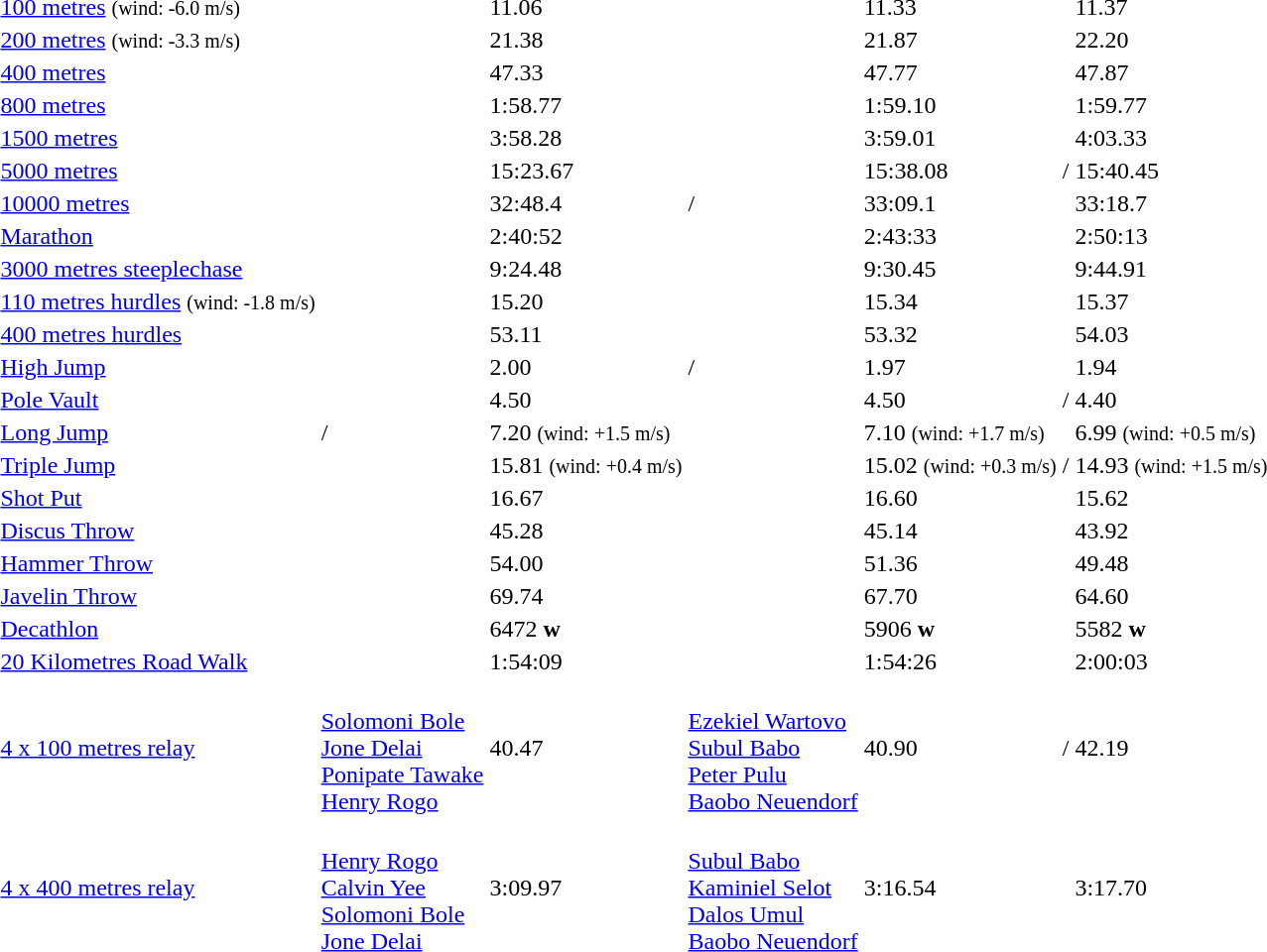<table>
<tr>
<td><a href='#'>100 metres</a> <small>(wind: -6.0 m/s)</small></td>
<td></td>
<td>11.06</td>
<td></td>
<td>11.33</td>
<td></td>
<td>11.37</td>
</tr>
<tr>
<td><a href='#'>200 metres</a> <small>(wind: -3.3 m/s)</small></td>
<td></td>
<td>21.38</td>
<td></td>
<td>21.87</td>
<td></td>
<td>22.20</td>
</tr>
<tr>
<td><a href='#'>400 metres</a></td>
<td></td>
<td>47.33</td>
<td></td>
<td>47.77</td>
<td></td>
<td>47.87</td>
</tr>
<tr>
<td><a href='#'>800 metres</a></td>
<td></td>
<td>1:58.77</td>
<td></td>
<td>1:59.10</td>
<td></td>
<td>1:59.77</td>
</tr>
<tr>
<td><a href='#'>1500 metres</a></td>
<td></td>
<td>3:58.28</td>
<td></td>
<td>3:59.01</td>
<td></td>
<td>4:03.33</td>
</tr>
<tr>
<td><a href='#'>5000 metres</a></td>
<td></td>
<td>15:23.67</td>
<td></td>
<td>15:38.08</td>
<td>/</td>
<td>15:40.45</td>
</tr>
<tr>
<td><a href='#'>10000 metres</a></td>
<td></td>
<td>32:48.4</td>
<td>/</td>
<td>33:09.1</td>
<td></td>
<td>33:18.7</td>
</tr>
<tr>
<td><a href='#'>Marathon</a></td>
<td></td>
<td>2:40:52</td>
<td></td>
<td>2:43:33</td>
<td></td>
<td>2:50:13</td>
</tr>
<tr>
<td><a href='#'>3000 metres steeplechase</a></td>
<td></td>
<td>9:24.48</td>
<td></td>
<td>9:30.45</td>
<td></td>
<td>9:44.91</td>
</tr>
<tr>
<td><a href='#'>110 metres hurdles</a> <small>(wind: -1.8 m/s)</small></td>
<td></td>
<td>15.20</td>
<td></td>
<td>15.34</td>
<td></td>
<td>15.37</td>
</tr>
<tr>
<td><a href='#'>400 metres hurdles</a></td>
<td></td>
<td>53.11</td>
<td></td>
<td>53.32</td>
<td></td>
<td>54.03</td>
</tr>
<tr>
<td><a href='#'>High Jump</a></td>
<td></td>
<td>2.00</td>
<td>/</td>
<td>1.97</td>
<td></td>
<td>1.94</td>
</tr>
<tr>
<td><a href='#'>Pole Vault</a></td>
<td></td>
<td>4.50</td>
<td></td>
<td>4.50</td>
<td>/</td>
<td>4.40</td>
</tr>
<tr>
<td><a href='#'>Long Jump</a></td>
<td>/</td>
<td>7.20 <small>(wind: +1.5 m/s)</small></td>
<td></td>
<td>7.10 <small>(wind: +1.7 m/s)</small></td>
<td></td>
<td>6.99 <small>(wind: +0.5 m/s)</small></td>
</tr>
<tr>
<td><a href='#'>Triple Jump</a></td>
<td></td>
<td>15.81 <small>(wind: +0.4 m/s)</small></td>
<td></td>
<td>15.02 <small>(wind: +0.3 m/s)</small></td>
<td>/</td>
<td>14.93 <small>(wind: +1.5 m/s)</small></td>
</tr>
<tr>
<td><a href='#'>Shot Put</a></td>
<td></td>
<td>16.67</td>
<td></td>
<td>16.60</td>
<td></td>
<td>15.62</td>
</tr>
<tr>
<td><a href='#'>Discus Throw</a></td>
<td></td>
<td>45.28</td>
<td></td>
<td>45.14</td>
<td></td>
<td>43.92</td>
</tr>
<tr>
<td><a href='#'>Hammer Throw</a></td>
<td></td>
<td>54.00</td>
<td></td>
<td>51.36</td>
<td></td>
<td>49.48</td>
</tr>
<tr>
<td><a href='#'>Javelin Throw</a></td>
<td></td>
<td>69.74</td>
<td></td>
<td>67.70</td>
<td></td>
<td>64.60</td>
</tr>
<tr>
<td><a href='#'>Decathlon</a></td>
<td></td>
<td>6472 <strong>w</strong></td>
<td></td>
<td>5906 <strong>w</strong></td>
<td></td>
<td>5582 <strong>w</strong></td>
</tr>
<tr>
<td><a href='#'>20 Kilometres Road Walk</a></td>
<td></td>
<td>1:54:09</td>
<td></td>
<td>1:54:26</td>
<td></td>
<td>2:00:03</td>
</tr>
<tr>
<td><a href='#'>4 x 100 metres relay</a></td>
<td> <br> <a href='#'>Solomoni Bole</a> <br> <a href='#'>Jone Delai</a> <br> <a href='#'>Ponipate Tawake</a> <br> <a href='#'>Henry Rogo</a></td>
<td>40.47</td>
<td> <br> <a href='#'>Ezekiel Wartovo</a> <br> <a href='#'>Subul Babo</a> <br> <a href='#'>Peter Pulu</a> <br> <a href='#'>Baobo Neuendorf</a></td>
<td>40.90</td>
<td>/</td>
<td>42.19</td>
</tr>
<tr>
<td><a href='#'>4 x 400 metres relay</a></td>
<td> <br> <a href='#'>Henry Rogo</a> <br> <a href='#'>Calvin Yee</a> <br> <a href='#'>Solomoni Bole</a> <br> <a href='#'>Jone Delai</a></td>
<td>3:09.97</td>
<td> <br> <a href='#'>Subul Babo</a> <br> <a href='#'>Kaminiel Selot</a> <br> <a href='#'>Dalos Umul</a> <br> <a href='#'>Baobo Neuendorf</a></td>
<td>3:16.54</td>
<td></td>
<td>3:17.70</td>
</tr>
</table>
